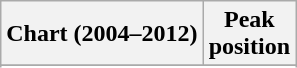<table class="wikitable sortable plainrowheaders">
<tr>
<th>Chart (2004–2012)</th>
<th>Peak<br>position</th>
</tr>
<tr>
</tr>
<tr>
</tr>
<tr>
</tr>
<tr>
</tr>
<tr>
</tr>
<tr>
</tr>
<tr>
</tr>
</table>
